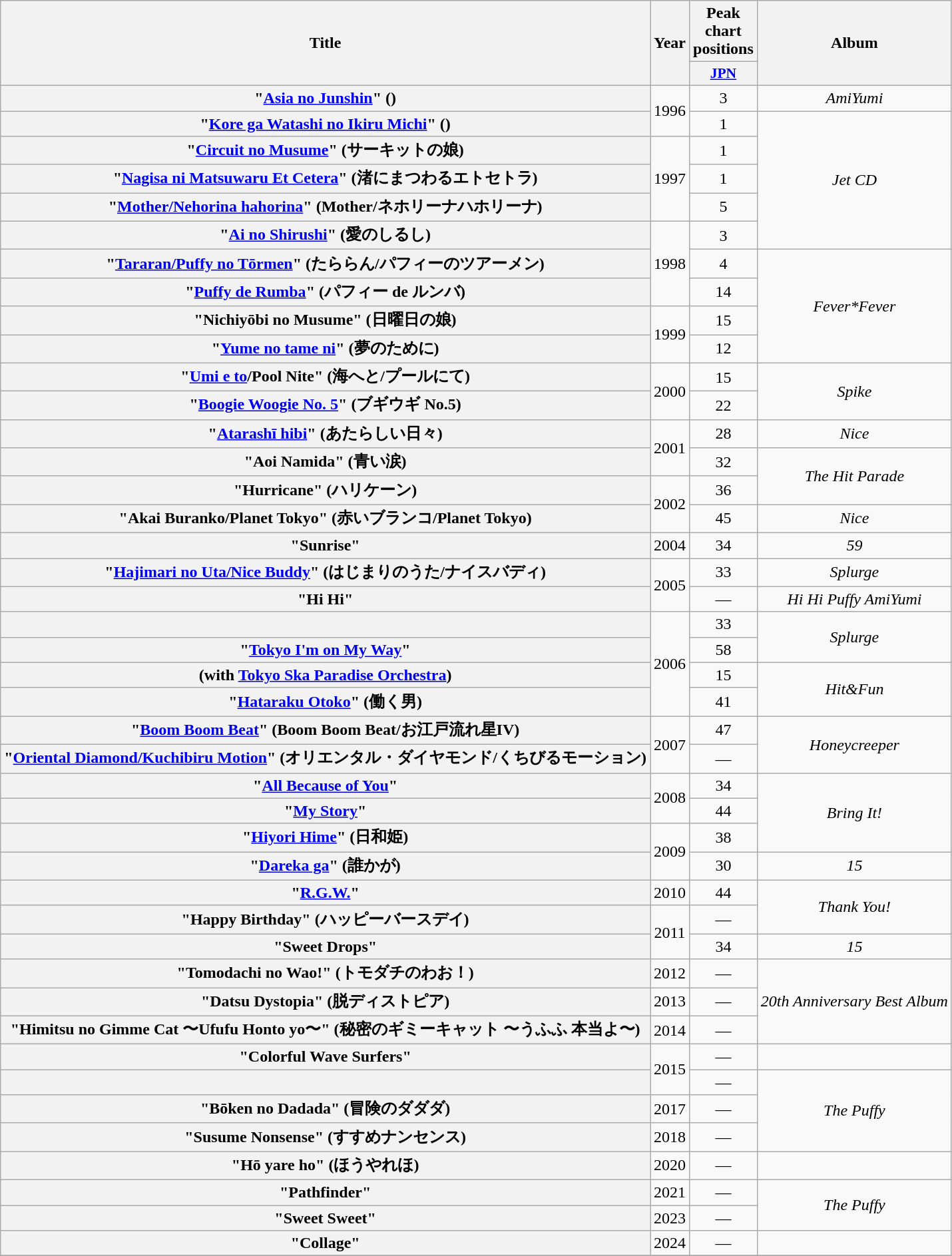<table class="wikitable plainrowheaders" style="text-align:center;">
<tr>
<th rowspan="2">Title</th>
<th rowspan="2">Year</th>
<th colspan="1">Peak chart positions</th>
<th rowspan="2">Album</th>
</tr>
<tr>
<th scope="col" style="width:2.5em;font-size:90%;"><a href='#'>JPN</a><br></th>
</tr>
<tr>
<th scope="row">"<a href='#'>Asia no Junshin</a>" ()</th>
<td rowspan="2">1996</td>
<td>3</td>
<td><em>AmiYumi</em></td>
</tr>
<tr>
<th scope="row">"<a href='#'>Kore ga Watashi no Ikiru Michi</a>" ()</th>
<td>1</td>
<td rowspan="5"><em>Jet CD</em></td>
</tr>
<tr>
<th scope="row">"<a href='#'>Circuit no Musume</a>" (サーキットの娘)</th>
<td rowspan="3">1997</td>
<td>1</td>
</tr>
<tr>
<th scope="row">"<a href='#'>Nagisa ni Matsuwaru Et Cetera</a>" (渚にまつわるエトセトラ)</th>
<td>1</td>
</tr>
<tr>
<th scope="row">"<a href='#'>Mother/Nehorina hahorina</a>" (Mother/ネホリーナハホリーナ)</th>
<td>5</td>
</tr>
<tr>
<th scope="row">"<a href='#'>Ai no Shirushi</a>" (愛のしるし)</th>
<td rowspan="3">1998</td>
<td>3</td>
</tr>
<tr>
<th scope="row">"<a href='#'>Tararan/Puffy no Tōrmen</a>" (たららん/パフィーのツアーメン)</th>
<td>4</td>
<td rowspan="4"><em>Fever*Fever</em></td>
</tr>
<tr>
<th scope="row">"<a href='#'>Puffy de Rumba</a>" (パフィー de ルンバ)</th>
<td>14</td>
</tr>
<tr>
<th scope="row">"Nichiyōbi no Musume" (日曜日の娘)</th>
<td rowspan="2">1999</td>
<td>15</td>
</tr>
<tr>
<th scope="row">"<a href='#'>Yume no tame ni</a>" (夢のために)</th>
<td>12</td>
</tr>
<tr>
<th scope="row">"<a href='#'>Umi e to</a>/Pool Nite" (海へと/プールにて)</th>
<td rowspan="2">2000</td>
<td>15</td>
<td rowspan="2"><em>Spike</em></td>
</tr>
<tr>
<th scope="row">"<a href='#'>Boogie Woogie No. 5</a>" (ブギウギ No.5)</th>
<td>22</td>
</tr>
<tr>
<th scope="row">"<a href='#'>Atarashī hibi</a>" (あたらしい日々)</th>
<td rowspan="2">2001</td>
<td>28</td>
<td><em>Nice</em></td>
</tr>
<tr>
<th scope="row">"Aoi Namida" (青い涙)</th>
<td>32</td>
<td rowspan="2"><em>The Hit Parade</em></td>
</tr>
<tr>
<th scope="row">"Hurricane" (ハリケーン)</th>
<td rowspan="2">2002</td>
<td>36</td>
</tr>
<tr>
<th scope="row">"Akai Buranko/Planet Tokyo" (赤いブランコ/Planet Tokyo)</th>
<td>45</td>
<td><em>Nice</em></td>
</tr>
<tr>
<th scope="row">"Sunrise"</th>
<td>2004</td>
<td>34</td>
<td><em>59</em></td>
</tr>
<tr>
<th scope="row">"<a href='#'>Hajimari no Uta/Nice Buddy</a>" (はじまりのうた/ナイスバディ)</th>
<td rowspan="2">2005</td>
<td>33</td>
<td><em>Splurge</em></td>
</tr>
<tr>
<th scope="row">"Hi Hi"</th>
<td>—</td>
<td><em>Hi Hi Puffy AmiYumi</em></td>
</tr>
<tr>
<th scope="row"></th>
<td rowspan="4">2006</td>
<td>33</td>
<td rowspan="2"><em>Splurge</em></td>
</tr>
<tr>
<th scope="row">"<a href='#'>Tokyo I'm on My Way</a>"</th>
<td>58</td>
</tr>
<tr>
<th scope="row"> (with <a href='#'>Tokyo Ska Paradise Orchestra</a>)</th>
<td>15</td>
<td rowspan="2"><em>Hit&Fun</em></td>
</tr>
<tr>
<th scope="row">"<a href='#'>Hataraku Otoko</a>" (働く男)</th>
<td>41</td>
</tr>
<tr>
<th scope="row">"<a href='#'>Boom Boom Beat</a>" (Boom Boom Beat/お江戸流れ星IV)</th>
<td rowspan="2">2007</td>
<td>47</td>
<td rowspan="2"><em>Honeycreeper</em></td>
</tr>
<tr>
<th scope="row">"<a href='#'>Oriental Diamond/Kuchibiru Motion</a>" (オリエンタル・ダイヤモンド/くちびるモーション)</th>
<td>—</td>
</tr>
<tr>
<th scope="row">"<a href='#'>All Because of You</a>"</th>
<td rowspan="2">2008</td>
<td>34</td>
<td rowspan="3"><em>Bring It!</em></td>
</tr>
<tr>
<th scope="row">"<a href='#'>My Story</a>"</th>
<td>44</td>
</tr>
<tr>
<th scope="row">"<a href='#'>Hiyori Hime</a>" (日和姫)</th>
<td rowspan="2">2009</td>
<td>38</td>
</tr>
<tr>
<th scope="row">"<a href='#'>Dareka ga</a>" (誰かが)</th>
<td>30</td>
<td><em>15</em></td>
</tr>
<tr>
<th scope="row">"<a href='#'>R.G.W.</a>"</th>
<td>2010</td>
<td>44</td>
<td rowspan="2"><em>Thank You!</em></td>
</tr>
<tr>
<th scope="row">"Happy Birthday" (ハッピーバースデイ)</th>
<td rowspan="2">2011</td>
<td>—</td>
</tr>
<tr>
<th scope="row">"Sweet Drops"</th>
<td>34</td>
<td><em>15</em></td>
</tr>
<tr>
<th scope="row">"Tomodachi no Wao!" (トモダチのわお！)</th>
<td>2012</td>
<td>—</td>
<td rowspan="3"><em>20th Anniversary Best Album</em></td>
</tr>
<tr>
<th scope="row">"Datsu Dystopia" (脱ディストピア)</th>
<td>2013</td>
<td>—</td>
</tr>
<tr>
<th scope="row">"Himitsu no Gimme Cat 〜Ufufu Honto yo〜" (秘密のギミーキャット 〜うふふ 本当よ〜)</th>
<td>2014</td>
<td>—</td>
</tr>
<tr>
<th scope="row">"Colorful Wave Surfers"</th>
<td rowspan="2">2015</td>
<td>—</td>
<td></td>
</tr>
<tr>
<th scope="row"></th>
<td>—</td>
<td rowspan="3"><em>The Puffy</em></td>
</tr>
<tr>
<th scope="row">"Bōken no Dadada" (冒険のダダダ)</th>
<td>2017</td>
<td>—</td>
</tr>
<tr>
<th scope="row">"Susume Nonsense" (すすめナンセンス)</th>
<td>2018</td>
<td>—</td>
</tr>
<tr>
<th scope="row">"Hō yare ho" (ほうやれほ)</th>
<td>2020</td>
<td>—</td>
<td></td>
</tr>
<tr>
<th scope="row">"Pathfinder"</th>
<td>2021</td>
<td>—</td>
<td rowspan="2"><em>The Puffy</em></td>
</tr>
<tr>
<th scope="row">"Sweet Sweet"</th>
<td>2023</td>
<td>—</td>
</tr>
<tr>
<th scope="row">"Collage"</th>
<td>2024</td>
<td>—</td>
<td></td>
</tr>
<tr>
</tr>
</table>
